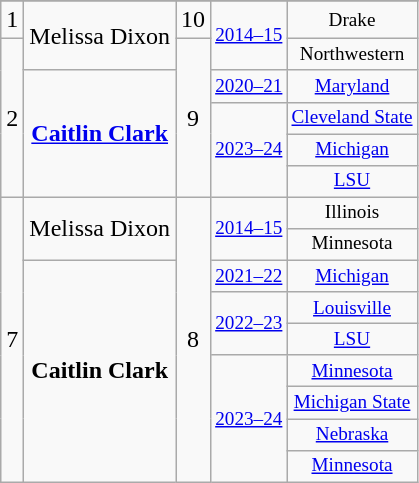<table class="wikitable sortable" style="text-align: center">
<tr>
</tr>
<tr>
<td>1</td>
<td rowspan=2>Melissa Dixon</td>
<td>10</td>
<td style="font-size:80%;" rowspan=2><a href='#'>2014–15</a></td>
<td style="font-size:80%;">Drake</td>
</tr>
<tr>
<td rowspan=5>2</td>
<td rowspan=5>9</td>
<td style="font-size:80%;">Northwestern</td>
</tr>
<tr>
<td rowspan=4><strong><a href='#'>Caitlin Clark</a></strong></td>
<td style="font-size:80%;"><a href='#'>2020–21</a></td>
<td style="font-size:80%;"><a href='#'>Maryland</a></td>
</tr>
<tr>
<td style="font-size:80%;" rowspan=3><a href='#'>2023–24</a></td>
<td style="font-size:80%;"><a href='#'>Cleveland State</a></td>
</tr>
<tr>
<td style="font-size:80%;"><a href='#'>Michigan</a></td>
</tr>
<tr>
<td style="font-size:80%;"><a href='#'>LSU</a></td>
</tr>
<tr>
<td rowspan=9>7</td>
<td rowspan=2>Melissa Dixon</td>
<td rowspan=9>8</td>
<td style="font-size:80%;"rowspan=2><a href='#'>2014–15</a></td>
<td style="font-size:80%;">Illinois</td>
</tr>
<tr>
<td style="font-size:80%;">Minnesota</td>
</tr>
<tr>
<td rowspan=7><strong>Caitlin Clark</strong></td>
<td style="font-size:80%;"><a href='#'>2021–22</a></td>
<td style="font-size:80%;"><a href='#'>Michigan</a></td>
</tr>
<tr>
<td style="font-size:80%;" rowspan=2><a href='#'>2022–23</a></td>
<td style="font-size:80%;"><a href='#'>Louisville</a></td>
</tr>
<tr>
<td style="font-size:80%;"><a href='#'>LSU</a></td>
</tr>
<tr>
<td style="font-size:80%;" rowspan=4><a href='#'>2023–24</a></td>
<td style="font-size:80%;"><a href='#'>Minnesota</a></td>
</tr>
<tr>
<td style="font-size:80%;"><a href='#'>Michigan State</a></td>
</tr>
<tr>
<td style="font-size:80%;"><a href='#'>Nebraska</a></td>
</tr>
<tr>
<td style="font-size:80%;"><a href='#'>Minnesota</a></td>
</tr>
</table>
